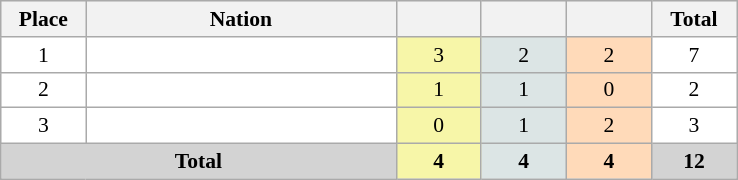<table class=wikitable style="border:1px solid #AAAAAA;font-size:90%">
<tr bgcolor="#EFEFEF">
<th width=50>Place</th>
<th width=200>Nation</th>
<th width=50></th>
<th width=50></th>
<th width=50></th>
<th width=50>Total</th>
</tr>
<tr align="center" valign="top" bgcolor="#FFFFFF">
<td>1</td>
<td align="left"></td>
<td style="background:#F7F6A8;">3</td>
<td style="background:#DCE5E5;">2</td>
<td style="background:#FFDAB9;">2</td>
<td>7</td>
</tr>
<tr align="center" valign="top" bgcolor="#FFFFFF">
<td>2</td>
<td align="left"></td>
<td style="background:#F7F6A8;">1</td>
<td style="background:#DCE5E5;">1</td>
<td style="background:#FFDAB9;">0</td>
<td>2</td>
</tr>
<tr align="center" valign="top" bgcolor="#FFFFFF">
<td>3</td>
<td align="left"></td>
<td style="background:#F7F6A8;">0</td>
<td style="background:#DCE5E5;">1</td>
<td style="background:#FFDAB9;">2</td>
<td>3</td>
</tr>
<tr align="center">
<td colspan="2" bgcolor=D3D3D3><strong>Total</strong></td>
<td style="background:#F7F6A8;"><strong>4</strong></td>
<td style="background:#DCE5E5;"><strong>4</strong></td>
<td style="background:#FFDAB9;"><strong>4</strong></td>
<td bgcolor=D3D3D3><strong>12</strong></td>
</tr>
</table>
